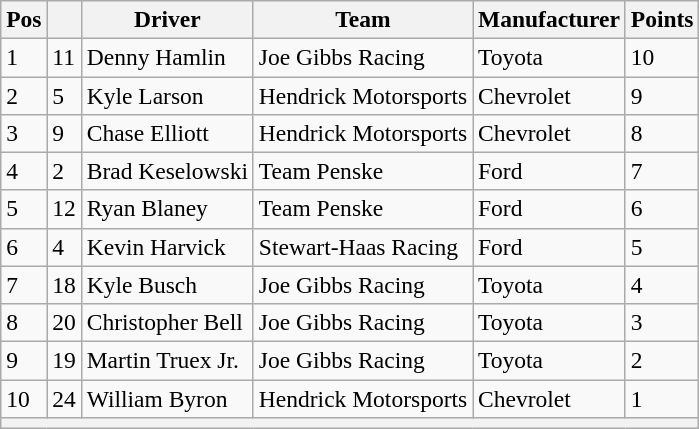<table class="wikitable" style="font-size:98%">
<tr>
<th>Pos</th>
<th></th>
<th>Driver</th>
<th>Team</th>
<th>Manufacturer</th>
<th>Points</th>
</tr>
<tr>
<td>1</td>
<td>11</td>
<td>Denny Hamlin</td>
<td>Joe Gibbs Racing</td>
<td>Toyota</td>
<td>10</td>
</tr>
<tr>
<td>2</td>
<td>5</td>
<td>Kyle Larson</td>
<td>Hendrick Motorsports</td>
<td>Chevrolet</td>
<td>9</td>
</tr>
<tr>
<td>3</td>
<td>9</td>
<td>Chase Elliott</td>
<td>Hendrick Motorsports</td>
<td>Chevrolet</td>
<td>8</td>
</tr>
<tr>
<td>4</td>
<td>2</td>
<td>Brad Keselowski</td>
<td>Team Penske</td>
<td>Ford</td>
<td>7</td>
</tr>
<tr>
<td>5</td>
<td>12</td>
<td>Ryan Blaney</td>
<td>Team Penske</td>
<td>Ford</td>
<td>6</td>
</tr>
<tr>
<td>6</td>
<td>4</td>
<td>Kevin Harvick</td>
<td>Stewart-Haas Racing</td>
<td>Ford</td>
<td>5</td>
</tr>
<tr>
<td>7</td>
<td>18</td>
<td>Kyle Busch</td>
<td>Joe Gibbs Racing</td>
<td>Toyota</td>
<td>4</td>
</tr>
<tr>
<td>8</td>
<td>20</td>
<td>Christopher Bell</td>
<td>Joe Gibbs Racing</td>
<td>Toyota</td>
<td>3</td>
</tr>
<tr>
<td>9</td>
<td>19</td>
<td>Martin Truex Jr.</td>
<td>Joe Gibbs Racing</td>
<td>Toyota</td>
<td>2</td>
</tr>
<tr>
<td>10</td>
<td>24</td>
<td>William Byron</td>
<td>Hendrick Motorsports</td>
<td>Chevrolet</td>
<td>1</td>
</tr>
<tr>
<th colspan="6"></th>
</tr>
</table>
